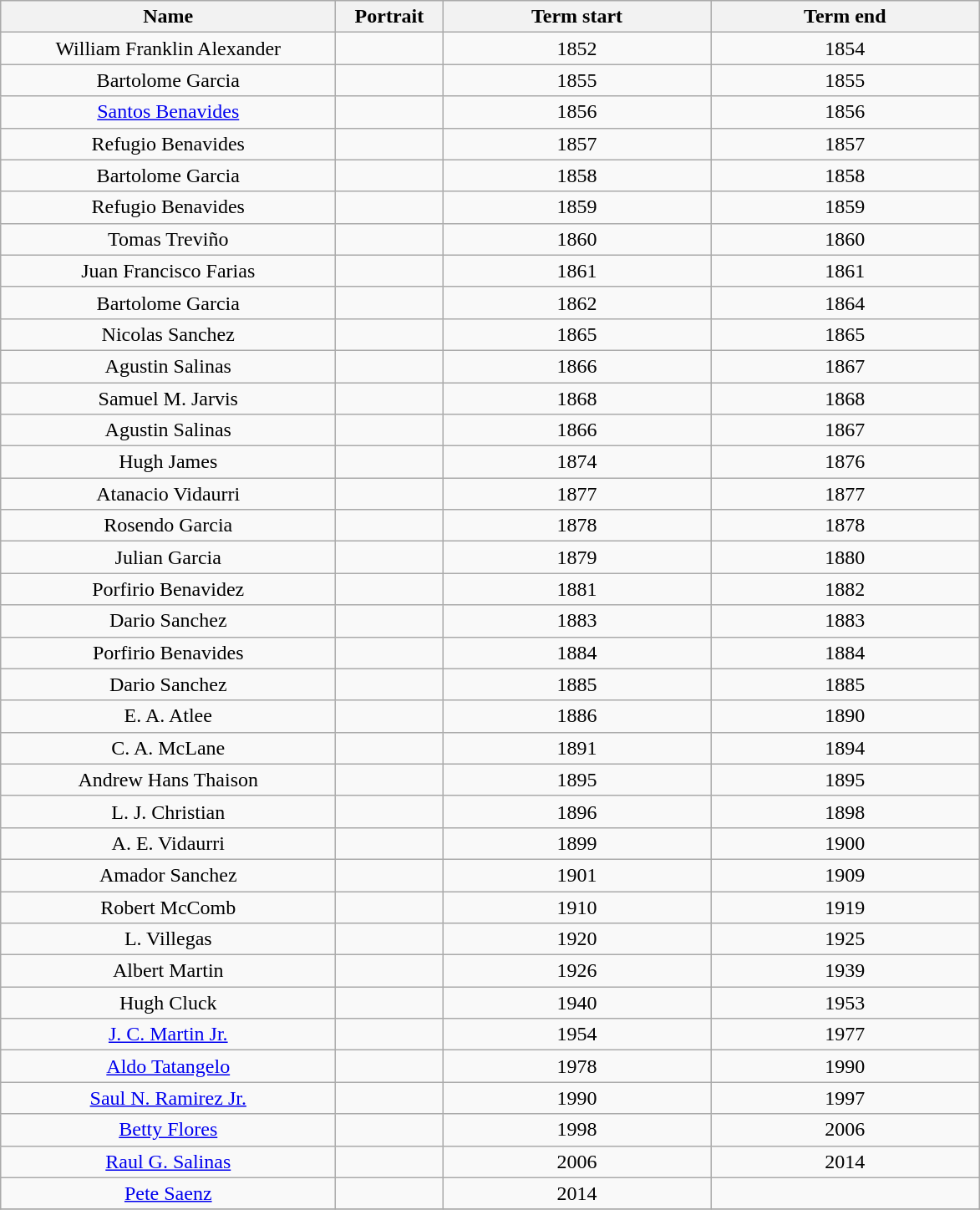<table class="wikitable" style="text-align:center">
<tr>
<th width="25%">Name</th>
<th width="8%">Portrait</th>
<th width="20%">Term start</th>
<th width="20%">Term end</th>
</tr>
<tr>
<td>William Franklin Alexander</td>
<td></td>
<td>1852</td>
<td>1854</td>
</tr>
<tr>
<td>Bartolome Garcia</td>
<td></td>
<td>1855</td>
<td>1855</td>
</tr>
<tr>
<td><a href='#'>Santos Benavides</a></td>
<td></td>
<td>1856</td>
<td>1856</td>
</tr>
<tr>
<td>Refugio Benavides</td>
<td></td>
<td>1857</td>
<td>1857</td>
</tr>
<tr>
<td>Bartolome Garcia</td>
<td></td>
<td>1858</td>
<td>1858</td>
</tr>
<tr>
<td>Refugio Benavides</td>
<td></td>
<td>1859</td>
<td>1859</td>
</tr>
<tr>
<td>Tomas Treviño</td>
<td></td>
<td>1860</td>
<td>1860</td>
</tr>
<tr>
<td>Juan Francisco Farias</td>
<td></td>
<td>1861</td>
<td>1861</td>
</tr>
<tr>
<td>Bartolome Garcia</td>
<td></td>
<td>1862</td>
<td>1864</td>
</tr>
<tr>
<td>Nicolas Sanchez</td>
<td></td>
<td>1865</td>
<td>1865</td>
</tr>
<tr>
<td>Agustin Salinas</td>
<td></td>
<td>1866</td>
<td>1867</td>
</tr>
<tr>
<td>Samuel M. Jarvis</td>
<td></td>
<td>1868</td>
<td>1868</td>
</tr>
<tr>
<td>Agustin Salinas</td>
<td></td>
<td>1866</td>
<td>1867</td>
</tr>
<tr>
<td>Hugh James</td>
<td></td>
<td>1874</td>
<td>1876</td>
</tr>
<tr>
<td>Atanacio Vidaurri</td>
<td></td>
<td>1877</td>
<td>1877</td>
</tr>
<tr>
<td>Rosendo Garcia</td>
<td></td>
<td>1878</td>
<td>1878</td>
</tr>
<tr>
<td>Julian Garcia</td>
<td></td>
<td>1879</td>
<td>1880</td>
</tr>
<tr>
<td>Porfirio Benavidez</td>
<td></td>
<td>1881</td>
<td>1882</td>
</tr>
<tr>
<td>Dario Sanchez</td>
<td></td>
<td>1883</td>
<td>1883</td>
</tr>
<tr>
<td>Porfirio Benavides</td>
<td></td>
<td>1884</td>
<td>1884</td>
</tr>
<tr>
<td>Dario Sanchez</td>
<td></td>
<td>1885</td>
<td>1885</td>
</tr>
<tr>
<td>E. A. Atlee</td>
<td></td>
<td>1886</td>
<td>1890</td>
</tr>
<tr>
<td>C. A. McLane</td>
<td></td>
<td>1891</td>
<td>1894</td>
</tr>
<tr>
<td>Andrew Hans Thaison</td>
<td></td>
<td>1895</td>
<td>1895</td>
</tr>
<tr>
<td>L. J. Christian</td>
<td></td>
<td>1896</td>
<td>1898</td>
</tr>
<tr>
<td>A. E. Vidaurri</td>
<td></td>
<td>1899</td>
<td>1900</td>
</tr>
<tr>
<td>Amador Sanchez</td>
<td></td>
<td>1901</td>
<td>1909</td>
</tr>
<tr>
<td>Robert McComb</td>
<td></td>
<td>1910</td>
<td>1919</td>
</tr>
<tr>
<td>L. Villegas</td>
<td></td>
<td>1920</td>
<td>1925</td>
</tr>
<tr>
<td>Albert Martin</td>
<td></td>
<td>1926</td>
<td>1939</td>
</tr>
<tr>
<td>Hugh Cluck</td>
<td></td>
<td>1940</td>
<td>1953</td>
</tr>
<tr>
<td><a href='#'>J. C. Martin Jr.</a></td>
<td></td>
<td>1954</td>
<td>1977</td>
</tr>
<tr>
<td><a href='#'>Aldo Tatangelo</a></td>
<td></td>
<td>1978</td>
<td>1990</td>
</tr>
<tr>
<td><a href='#'>Saul N. Ramirez Jr.</a></td>
<td></td>
<td>1990</td>
<td>1997</td>
</tr>
<tr>
<td><a href='#'>Betty Flores</a></td>
<td></td>
<td>1998</td>
<td>2006</td>
</tr>
<tr>
<td><a href='#'>Raul G. Salinas</a></td>
<td></td>
<td>2006</td>
<td>2014</td>
</tr>
<tr>
<td><a href='#'>Pete Saenz</a></td>
<td></td>
<td>2014</td>
<td></td>
</tr>
<tr>
</tr>
</table>
